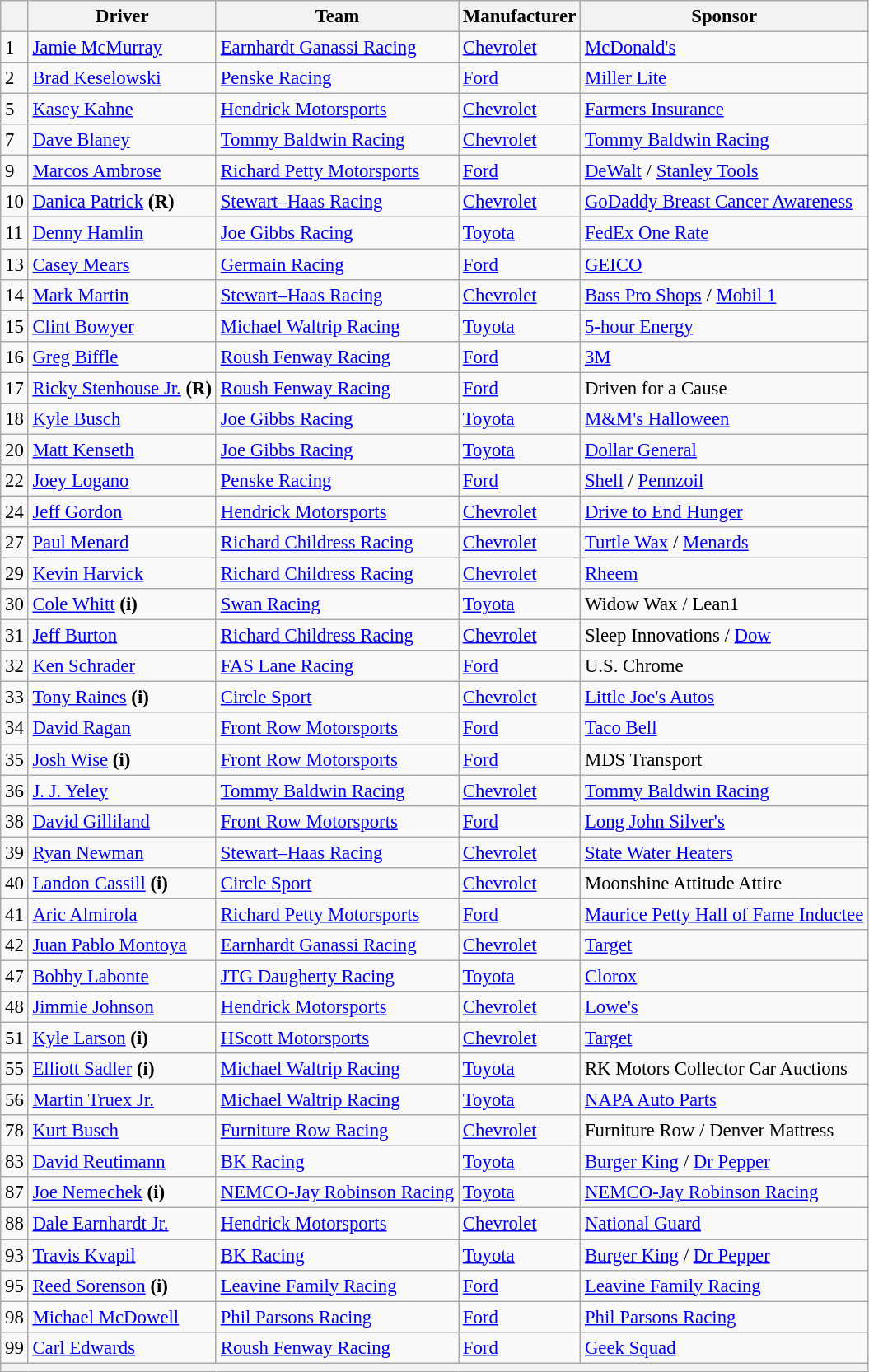<table class="wikitable" style="font-size:95%">
<tr>
<th></th>
<th>Driver</th>
<th>Team</th>
<th>Manufacturer</th>
<th>Sponsor</th>
</tr>
<tr>
<td>1</td>
<td><a href='#'>Jamie McMurray</a></td>
<td><a href='#'>Earnhardt Ganassi Racing</a></td>
<td><a href='#'>Chevrolet</a></td>
<td><a href='#'>McDonald's</a></td>
</tr>
<tr>
<td>2</td>
<td><a href='#'>Brad Keselowski</a></td>
<td><a href='#'>Penske Racing</a></td>
<td><a href='#'>Ford</a></td>
<td><a href='#'>Miller Lite</a></td>
</tr>
<tr>
<td>5</td>
<td><a href='#'>Kasey Kahne</a></td>
<td><a href='#'>Hendrick Motorsports</a></td>
<td><a href='#'>Chevrolet</a></td>
<td><a href='#'>Farmers Insurance</a></td>
</tr>
<tr>
<td>7</td>
<td><a href='#'>Dave Blaney</a></td>
<td><a href='#'>Tommy Baldwin Racing</a></td>
<td><a href='#'>Chevrolet</a></td>
<td><a href='#'>Tommy Baldwin Racing</a></td>
</tr>
<tr>
<td>9</td>
<td><a href='#'>Marcos Ambrose</a></td>
<td><a href='#'>Richard Petty Motorsports</a></td>
<td><a href='#'>Ford</a></td>
<td><a href='#'>DeWalt</a> / <a href='#'>Stanley Tools</a></td>
</tr>
<tr>
<td>10</td>
<td><a href='#'>Danica Patrick</a> <strong>(R)</strong></td>
<td><a href='#'>Stewart–Haas Racing</a></td>
<td><a href='#'>Chevrolet</a></td>
<td><a href='#'>GoDaddy Breast Cancer Awareness</a></td>
</tr>
<tr>
<td>11</td>
<td><a href='#'>Denny Hamlin</a></td>
<td><a href='#'>Joe Gibbs Racing</a></td>
<td><a href='#'>Toyota</a></td>
<td><a href='#'>FedEx One Rate</a></td>
</tr>
<tr>
<td>13</td>
<td><a href='#'>Casey Mears</a></td>
<td><a href='#'>Germain Racing</a></td>
<td><a href='#'>Ford</a></td>
<td><a href='#'>GEICO</a></td>
</tr>
<tr>
<td>14</td>
<td><a href='#'>Mark Martin</a></td>
<td><a href='#'>Stewart–Haas Racing</a></td>
<td><a href='#'>Chevrolet</a></td>
<td><a href='#'>Bass Pro Shops</a> / <a href='#'>Mobil 1</a></td>
</tr>
<tr>
<td>15</td>
<td><a href='#'>Clint Bowyer</a></td>
<td><a href='#'>Michael Waltrip Racing</a></td>
<td><a href='#'>Toyota</a></td>
<td><a href='#'>5-hour Energy</a></td>
</tr>
<tr>
<td>16</td>
<td><a href='#'>Greg Biffle</a></td>
<td><a href='#'>Roush Fenway Racing</a></td>
<td><a href='#'>Ford</a></td>
<td><a href='#'>3M</a></td>
</tr>
<tr>
<td>17</td>
<td><a href='#'>Ricky Stenhouse Jr.</a> <strong>(R)</strong></td>
<td><a href='#'>Roush Fenway Racing</a></td>
<td><a href='#'>Ford</a></td>
<td>Driven for a Cause</td>
</tr>
<tr>
<td>18</td>
<td><a href='#'>Kyle Busch</a></td>
<td><a href='#'>Joe Gibbs Racing</a></td>
<td><a href='#'>Toyota</a></td>
<td><a href='#'>M&M's Halloween</a></td>
</tr>
<tr>
<td>20</td>
<td><a href='#'>Matt Kenseth</a></td>
<td><a href='#'>Joe Gibbs Racing</a></td>
<td><a href='#'>Toyota</a></td>
<td><a href='#'>Dollar General</a></td>
</tr>
<tr>
<td>22</td>
<td><a href='#'>Joey Logano</a></td>
<td><a href='#'>Penske Racing</a></td>
<td><a href='#'>Ford</a></td>
<td><a href='#'>Shell</a> / <a href='#'>Pennzoil</a></td>
</tr>
<tr>
<td>24</td>
<td><a href='#'>Jeff Gordon</a></td>
<td><a href='#'>Hendrick Motorsports</a></td>
<td><a href='#'>Chevrolet</a></td>
<td><a href='#'>Drive to End Hunger</a></td>
</tr>
<tr>
<td>27</td>
<td><a href='#'>Paul Menard</a></td>
<td><a href='#'>Richard Childress Racing</a></td>
<td><a href='#'>Chevrolet</a></td>
<td><a href='#'>Turtle Wax</a> / <a href='#'>Menards</a></td>
</tr>
<tr>
<td>29</td>
<td><a href='#'>Kevin Harvick</a></td>
<td><a href='#'>Richard Childress Racing</a></td>
<td><a href='#'>Chevrolet</a></td>
<td><a href='#'>Rheem</a></td>
</tr>
<tr>
<td>30</td>
<td><a href='#'>Cole Whitt</a> <strong>(i)</strong></td>
<td><a href='#'>Swan Racing</a></td>
<td><a href='#'>Toyota</a></td>
<td>Widow Wax / Lean1</td>
</tr>
<tr>
<td>31</td>
<td><a href='#'>Jeff Burton</a></td>
<td><a href='#'>Richard Childress Racing</a></td>
<td><a href='#'>Chevrolet</a></td>
<td>Sleep Innovations / <a href='#'>Dow</a></td>
</tr>
<tr>
<td>32</td>
<td><a href='#'>Ken Schrader</a></td>
<td><a href='#'>FAS Lane Racing</a></td>
<td><a href='#'>Ford</a></td>
<td>U.S. Chrome</td>
</tr>
<tr>
<td>33</td>
<td><a href='#'>Tony Raines</a> <strong>(i)</strong></td>
<td><a href='#'>Circle Sport</a></td>
<td><a href='#'>Chevrolet</a></td>
<td><a href='#'>Little Joe's Autos</a></td>
</tr>
<tr>
<td>34</td>
<td><a href='#'>David Ragan</a></td>
<td><a href='#'>Front Row Motorsports</a></td>
<td><a href='#'>Ford</a></td>
<td><a href='#'>Taco Bell</a></td>
</tr>
<tr>
<td>35</td>
<td><a href='#'>Josh Wise</a> <strong>(i)</strong></td>
<td><a href='#'>Front Row Motorsports</a></td>
<td><a href='#'>Ford</a></td>
<td>MDS Transport</td>
</tr>
<tr>
<td>36</td>
<td><a href='#'>J. J. Yeley</a></td>
<td><a href='#'>Tommy Baldwin Racing</a></td>
<td><a href='#'>Chevrolet</a></td>
<td><a href='#'>Tommy Baldwin Racing</a></td>
</tr>
<tr>
<td>38</td>
<td><a href='#'>David Gilliland</a></td>
<td><a href='#'>Front Row Motorsports</a></td>
<td><a href='#'>Ford</a></td>
<td><a href='#'>Long John Silver's</a></td>
</tr>
<tr>
<td>39</td>
<td><a href='#'>Ryan Newman</a></td>
<td><a href='#'>Stewart–Haas Racing</a></td>
<td><a href='#'>Chevrolet</a></td>
<td><a href='#'>State Water Heaters</a></td>
</tr>
<tr>
<td>40</td>
<td><a href='#'>Landon Cassill</a> <strong>(i)</strong></td>
<td><a href='#'>Circle Sport</a></td>
<td><a href='#'>Chevrolet</a></td>
<td>Moonshine Attitude Attire</td>
</tr>
<tr>
<td>41</td>
<td><a href='#'>Aric Almirola</a></td>
<td><a href='#'>Richard Petty Motorsports</a></td>
<td><a href='#'>Ford</a></td>
<td><a href='#'>Maurice Petty Hall of Fame Inductee</a></td>
</tr>
<tr>
<td>42</td>
<td><a href='#'>Juan Pablo Montoya</a></td>
<td><a href='#'>Earnhardt Ganassi Racing</a></td>
<td><a href='#'>Chevrolet</a></td>
<td><a href='#'>Target</a></td>
</tr>
<tr>
<td>47</td>
<td><a href='#'>Bobby Labonte</a></td>
<td><a href='#'>JTG Daugherty Racing</a></td>
<td><a href='#'>Toyota</a></td>
<td><a href='#'>Clorox</a></td>
</tr>
<tr>
<td>48</td>
<td><a href='#'>Jimmie Johnson</a></td>
<td><a href='#'>Hendrick Motorsports</a></td>
<td><a href='#'>Chevrolet</a></td>
<td><a href='#'>Lowe's</a></td>
</tr>
<tr>
<td>51</td>
<td><a href='#'>Kyle Larson</a> <strong>(i)</strong></td>
<td><a href='#'>HScott Motorsports</a></td>
<td><a href='#'>Chevrolet</a></td>
<td><a href='#'>Target</a></td>
</tr>
<tr>
<td>55</td>
<td><a href='#'>Elliott Sadler</a> <strong>(i)</strong></td>
<td><a href='#'>Michael Waltrip Racing</a></td>
<td><a href='#'>Toyota</a></td>
<td>RK Motors Collector Car Auctions</td>
</tr>
<tr>
<td>56</td>
<td><a href='#'>Martin Truex Jr.</a></td>
<td><a href='#'>Michael Waltrip Racing</a></td>
<td><a href='#'>Toyota</a></td>
<td><a href='#'>NAPA Auto Parts</a></td>
</tr>
<tr>
<td>78</td>
<td><a href='#'>Kurt Busch</a></td>
<td><a href='#'>Furniture Row Racing</a></td>
<td><a href='#'>Chevrolet</a></td>
<td>Furniture Row / Denver Mattress</td>
</tr>
<tr>
<td>83</td>
<td><a href='#'>David Reutimann</a></td>
<td><a href='#'>BK Racing</a></td>
<td><a href='#'>Toyota</a></td>
<td><a href='#'>Burger King</a> / <a href='#'>Dr Pepper</a></td>
</tr>
<tr>
<td>87</td>
<td><a href='#'>Joe Nemechek</a> <strong>(i)</strong></td>
<td><a href='#'>NEMCO-Jay Robinson Racing</a></td>
<td><a href='#'>Toyota</a></td>
<td><a href='#'>NEMCO-Jay Robinson Racing</a></td>
</tr>
<tr>
<td>88</td>
<td><a href='#'>Dale Earnhardt Jr.</a></td>
<td><a href='#'>Hendrick Motorsports</a></td>
<td><a href='#'>Chevrolet</a></td>
<td><a href='#'>National Guard</a></td>
</tr>
<tr>
<td>93</td>
<td><a href='#'>Travis Kvapil</a></td>
<td><a href='#'>BK Racing</a></td>
<td><a href='#'>Toyota</a></td>
<td><a href='#'>Burger King</a> / <a href='#'>Dr Pepper</a></td>
</tr>
<tr>
<td>95</td>
<td><a href='#'>Reed Sorenson</a> <strong>(i)</strong></td>
<td><a href='#'>Leavine Family Racing</a></td>
<td><a href='#'>Ford</a></td>
<td><a href='#'>Leavine Family Racing</a></td>
</tr>
<tr>
<td>98</td>
<td><a href='#'>Michael McDowell</a></td>
<td><a href='#'>Phil Parsons Racing</a></td>
<td><a href='#'>Ford</a></td>
<td><a href='#'>Phil Parsons Racing</a></td>
</tr>
<tr>
<td>99</td>
<td><a href='#'>Carl Edwards</a></td>
<td><a href='#'>Roush Fenway Racing</a></td>
<td><a href='#'>Ford</a></td>
<td><a href='#'>Geek Squad</a></td>
</tr>
<tr>
<th colspan="5"></th>
</tr>
</table>
